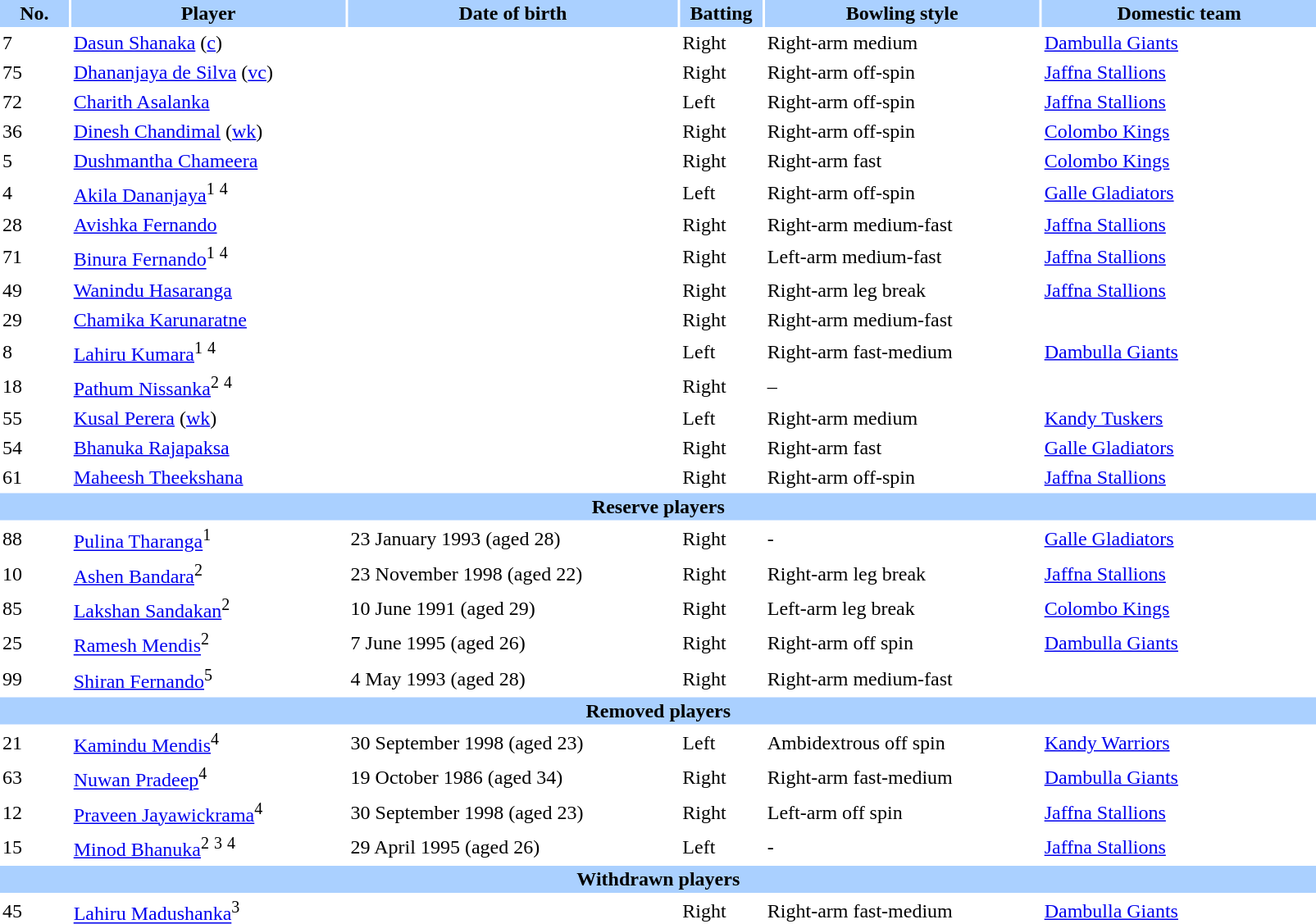<table class="sortable" style="width:85%;" border="0" cellspacing="2" cellpadding="2">
<tr style="background:#aad0ff;">
<th scope="col" width="5%">No.</th>
<th width=20%>Player</th>
<th width=24%>Date of birth</th>
<th width=6%>Batting</th>
<th width=20%>Bowling style</th>
<th width=20%>Domestic team</th>
</tr>
<tr>
<td>7</td>
<td><a href='#'>Dasun Shanaka</a> (<a href='#'>c</a>)</td>
<td></td>
<td>Right</td>
<td>Right-arm medium</td>
<td><a href='#'>Dambulla Giants</a></td>
</tr>
<tr>
<td>75</td>
<td><a href='#'>Dhananjaya de Silva</a> (<a href='#'>vc</a>)</td>
<td></td>
<td>Right</td>
<td>Right-arm off-spin</td>
<td><a href='#'>Jaffna Stallions</a></td>
</tr>
<tr>
<td>72</td>
<td><a href='#'>Charith Asalanka</a></td>
<td></td>
<td>Left</td>
<td>Right-arm off-spin</td>
<td><a href='#'>Jaffna Stallions</a></td>
</tr>
<tr>
<td>36</td>
<td><a href='#'>Dinesh Chandimal</a> (<a href='#'>wk</a>)</td>
<td></td>
<td>Right</td>
<td>Right-arm off-spin</td>
<td><a href='#'>Colombo Kings</a></td>
</tr>
<tr>
<td>5</td>
<td><a href='#'>Dushmantha Chameera</a></td>
<td></td>
<td>Right</td>
<td>Right-arm fast</td>
<td><a href='#'>Colombo Kings</a></td>
</tr>
<tr>
<td>4</td>
<td><a href='#'>Akila Dananjaya</a><sup>1</sup> <sup>4</sup></td>
<td></td>
<td>Left</td>
<td>Right-arm off-spin</td>
<td><a href='#'>Galle Gladiators</a></td>
</tr>
<tr>
<td>28</td>
<td><a href='#'>Avishka Fernando</a></td>
<td></td>
<td>Right</td>
<td>Right-arm medium-fast</td>
<td><a href='#'>Jaffna Stallions</a></td>
</tr>
<tr>
<td>71</td>
<td><a href='#'>Binura Fernando</a><sup>1</sup> <sup>4</sup></td>
<td></td>
<td>Right</td>
<td>Left-arm medium-fast</td>
<td><a href='#'>Jaffna Stallions</a></td>
</tr>
<tr>
<td>49</td>
<td><a href='#'>Wanindu Hasaranga</a></td>
<td></td>
<td>Right</td>
<td>Right-arm leg break</td>
<td><a href='#'>Jaffna Stallions</a></td>
</tr>
<tr>
<td>29</td>
<td><a href='#'>Chamika Karunaratne</a></td>
<td></td>
<td>Right</td>
<td>Right-arm medium-fast</td>
<td></td>
</tr>
<tr>
<td>8</td>
<td><a href='#'>Lahiru Kumara</a><sup>1</sup> <sup>4</sup></td>
<td></td>
<td>Left</td>
<td>Right-arm fast-medium</td>
<td><a href='#'>Dambulla Giants</a></td>
</tr>
<tr>
<td>18</td>
<td><a href='#'>Pathum Nissanka</a><sup>2</sup> <sup>4</sup></td>
<td></td>
<td>Right</td>
<td>–</td>
<td></td>
</tr>
<tr>
<td>55</td>
<td><a href='#'>Kusal Perera</a> (<a href='#'>wk</a>)</td>
<td></td>
<td>Left</td>
<td>Right-arm medium</td>
<td><a href='#'>Kandy Tuskers</a></td>
</tr>
<tr>
<td>54</td>
<td><a href='#'>Bhanuka Rajapaksa</a></td>
<td></td>
<td>Right</td>
<td>Right-arm fast</td>
<td><a href='#'>Galle Gladiators</a></td>
</tr>
<tr>
<td>61</td>
<td><a href='#'>Maheesh Theekshana</a></td>
<td></td>
<td>Right</td>
<td>Right-arm off-spin</td>
<td><a href='#'>Jaffna Stallions</a></td>
</tr>
<tr class=sortbottom style="background:#aad0ff;">
<th colspan=6>Reserve players</th>
</tr>
<tr class=sortbottom>
<td>88</td>
<td><a href='#'>Pulina Tharanga</a><sup>1</sup></td>
<td>23 January 1993 (aged 28)</td>
<td>Right</td>
<td>-</td>
<td><a href='#'>Galle Gladiators</a></td>
</tr>
<tr>
<td>10</td>
<td><a href='#'>Ashen Bandara</a><sup>2</sup></td>
<td>23 November 1998 (aged 22)</td>
<td>Right</td>
<td>Right-arm leg break</td>
<td><a href='#'>Jaffna Stallions</a></td>
</tr>
<tr>
<td>85</td>
<td><a href='#'>Lakshan Sandakan</a><sup>2</sup></td>
<td>10 June 1991 (aged 29)</td>
<td>Right</td>
<td>Left-arm leg break</td>
<td><a href='#'>Colombo Kings</a></td>
</tr>
<tr>
<td>25</td>
<td><a href='#'>Ramesh Mendis</a><sup>2</sup></td>
<td>7 June 1995 (aged 26)</td>
<td>Right</td>
<td>Right-arm off spin</td>
<td><a href='#'>Dambulla Giants</a></td>
</tr>
<tr>
<td>99</td>
<td><a href='#'>Shiran Fernando</a><sup>5</sup></td>
<td>4 May 1993 (aged 28)</td>
<td>Right</td>
<td>Right-arm medium-fast</td>
<td></td>
</tr>
<tr class=sortbottom style="background:#aad0ff;">
<th colspan=6>Removed players</th>
</tr>
<tr class=sortbottom>
<td>21</td>
<td><a href='#'>Kamindu Mendis</a><sup>4</sup></td>
<td>30 September 1998 (aged 23)</td>
<td>Left</td>
<td>Ambidextrous off spin</td>
<td><a href='#'>Kandy Warriors</a></td>
</tr>
<tr>
<td>63</td>
<td><a href='#'>Nuwan Pradeep</a><sup>4</sup></td>
<td>19 October 1986 (aged 34)</td>
<td>Right</td>
<td>Right-arm fast-medium</td>
<td><a href='#'>Dambulla Giants</a></td>
</tr>
<tr>
<td>12</td>
<td><a href='#'>Praveen Jayawickrama</a><sup>4</sup></td>
<td>30 September 1998 (aged 23)</td>
<td>Right</td>
<td>Left-arm off spin</td>
<td><a href='#'>Jaffna Stallions</a></td>
</tr>
<tr>
<td>15</td>
<td><a href='#'>Minod Bhanuka</a><sup>2</sup> <sup>3</sup> <sup>4</sup></td>
<td>29 April 1995 (aged 26)</td>
<td>Left</td>
<td>-</td>
<td><a href='#'>Jaffna Stallions</a></td>
</tr>
<tr class=sortbottom style="background:#aad0ff;">
<th colspan=6>Withdrawn players</th>
</tr>
<tr class=sortbottom>
<td>45</td>
<td><a href='#'>Lahiru Madushanka</a><sup>3</sup></td>
<td></td>
<td>Right</td>
<td>Right-arm fast-medium</td>
<td><a href='#'>Dambulla Giants</a></td>
</tr>
</table>
